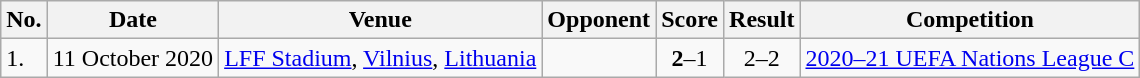<table class="wikitable">
<tr>
<th>No.</th>
<th>Date</th>
<th>Venue</th>
<th>Opponent</th>
<th>Score</th>
<th>Result</th>
<th>Competition</th>
</tr>
<tr>
<td>1.</td>
<td>11 October 2020</td>
<td><a href='#'>LFF Stadium</a>, <a href='#'>Vilnius</a>, <a href='#'>Lithuania</a></td>
<td></td>
<td align=center><strong>2</strong>–1</td>
<td align=center>2–2</td>
<td><a href='#'>2020–21 UEFA  Nations League C</a></td>
</tr>
</table>
